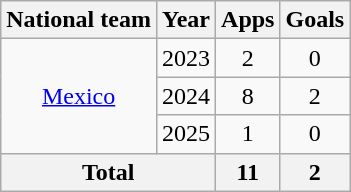<table class="wikitable" style="text-align:center">
<tr>
<th>National team</th>
<th>Year</th>
<th>Apps</th>
<th>Goals</th>
</tr>
<tr>
<td rowspan="3"><a href='#'>Mexico</a></td>
<td>2023</td>
<td>2</td>
<td>0</td>
</tr>
<tr>
<td>2024</td>
<td>8</td>
<td>2</td>
</tr>
<tr>
<td>2025</td>
<td>1</td>
<td>0</td>
</tr>
<tr>
<th colspan="2">Total</th>
<th>11</th>
<th>2</th>
</tr>
</table>
